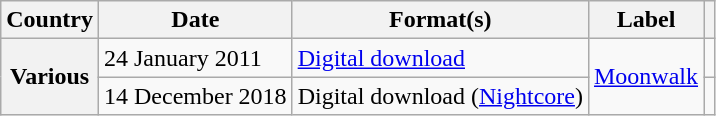<table class="wikitable plainrowheaders">
<tr>
<th scope="col">Country</th>
<th scope="col">Date</th>
<th scope="col">Format(s)</th>
<th scope="col">Label</th>
<th scope="col"></th>
</tr>
<tr>
<th scope="row" rowspan="2">Various</th>
<td>24 January 2011</td>
<td><a href='#'>Digital download</a></td>
<td rowspan="2"><a href='#'>Moonwalk</a></td>
<td></td>
</tr>
<tr>
<td>14 December 2018</td>
<td>Digital download (<a href='#'>Nightcore</a>)</td>
<td></td>
</tr>
</table>
